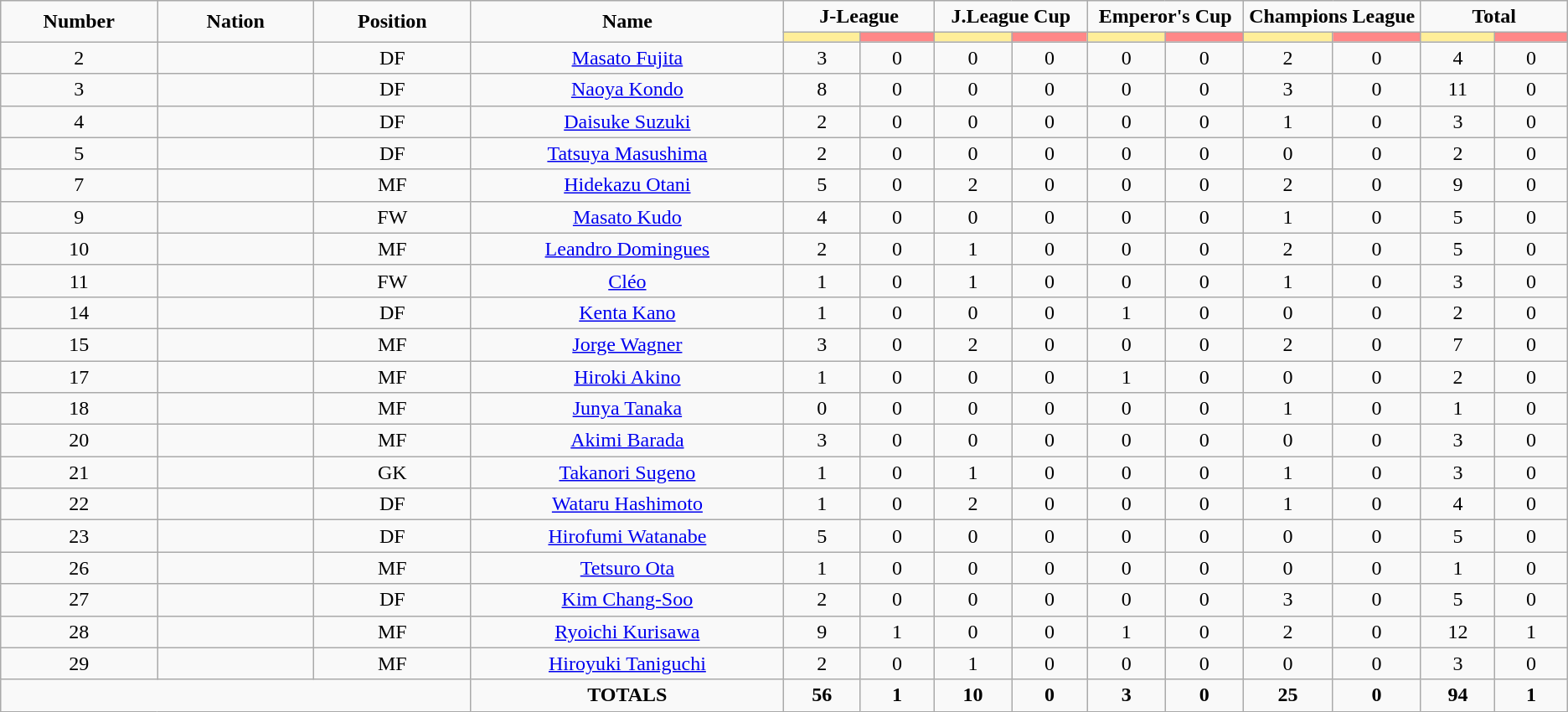<table class="wikitable" style="font-size: 100%; text-align: center;">
<tr>
<td rowspan=2 width="10%" align=center><strong>Number</strong></td>
<td rowspan=2 width="10%" align=center><strong>Nation</strong></td>
<td rowspan=2 width="10%" align=center><strong>Position</strong></td>
<td rowspan=2 width="20%" align=center><strong>Name</strong></td>
<td colspan=2 align=center><strong>J-League</strong></td>
<td colspan=2 align=center><strong>J.League Cup</strong></td>
<td colspan=2 align=center><strong>Emperor's Cup</strong></td>
<td colspan=2 align=center><strong>Champions League</strong></td>
<td colspan=2 align=center><strong>Total</strong></td>
</tr>
<tr>
<th width=60 style="background: #FFEE99"></th>
<th width=60 style="background: #FF8888"></th>
<th width=60 style="background: #FFEE99"></th>
<th width=60 style="background: #FF8888"></th>
<th width=60 style="background: #FFEE99"></th>
<th width=60 style="background: #FF8888"></th>
<th width=70 style="background: #FFEE99"></th>
<th width=70 style="background: #FF8888"></th>
<th width=60 style="background: #FFEE99"></th>
<th width=60 style="background: #FF8888"></th>
</tr>
<tr>
<td>2</td>
<td></td>
<td>DF</td>
<td><a href='#'>Masato Fujita</a></td>
<td>3</td>
<td>0</td>
<td>0</td>
<td>0</td>
<td>0</td>
<td>0</td>
<td>2</td>
<td>0</td>
<td>4</td>
<td>0</td>
</tr>
<tr>
<td>3</td>
<td></td>
<td>DF</td>
<td><a href='#'>Naoya Kondo</a></td>
<td>8</td>
<td>0</td>
<td>0</td>
<td>0</td>
<td>0</td>
<td>0</td>
<td>3</td>
<td>0</td>
<td>11</td>
<td>0</td>
</tr>
<tr>
<td>4</td>
<td></td>
<td>DF</td>
<td><a href='#'>Daisuke Suzuki</a></td>
<td>2</td>
<td>0</td>
<td>0</td>
<td>0</td>
<td>0</td>
<td>0</td>
<td>1</td>
<td>0</td>
<td>3</td>
<td>0</td>
</tr>
<tr>
<td>5</td>
<td></td>
<td>DF</td>
<td><a href='#'>Tatsuya Masushima</a></td>
<td>2</td>
<td>0</td>
<td>0</td>
<td>0</td>
<td>0</td>
<td>0</td>
<td>0</td>
<td>0</td>
<td>2</td>
<td>0</td>
</tr>
<tr>
<td>7</td>
<td></td>
<td>MF</td>
<td><a href='#'>Hidekazu Otani</a></td>
<td>5</td>
<td>0</td>
<td>2</td>
<td>0</td>
<td>0</td>
<td>0</td>
<td>2</td>
<td>0</td>
<td>9</td>
<td>0</td>
</tr>
<tr>
<td>9</td>
<td></td>
<td>FW</td>
<td><a href='#'>Masato Kudo</a></td>
<td>4</td>
<td>0</td>
<td>0</td>
<td>0</td>
<td>0</td>
<td>0</td>
<td>1</td>
<td>0</td>
<td>5</td>
<td>0</td>
</tr>
<tr>
<td>10</td>
<td></td>
<td>MF</td>
<td><a href='#'>Leandro Domingues</a></td>
<td>2</td>
<td>0</td>
<td>1</td>
<td>0</td>
<td>0</td>
<td>0</td>
<td>2</td>
<td>0</td>
<td>5</td>
<td>0</td>
</tr>
<tr>
<td>11</td>
<td></td>
<td>FW</td>
<td><a href='#'>Cléo</a></td>
<td>1</td>
<td>0</td>
<td>1</td>
<td>0</td>
<td>0</td>
<td>0</td>
<td>1</td>
<td>0</td>
<td>3</td>
<td>0</td>
</tr>
<tr>
<td>14</td>
<td></td>
<td>DF</td>
<td><a href='#'>Kenta Kano</a></td>
<td>1</td>
<td>0</td>
<td>0</td>
<td>0</td>
<td>1</td>
<td>0</td>
<td>0</td>
<td>0</td>
<td>2</td>
<td>0</td>
</tr>
<tr>
<td>15</td>
<td></td>
<td>MF</td>
<td><a href='#'>Jorge Wagner</a></td>
<td>3</td>
<td>0</td>
<td>2</td>
<td>0</td>
<td>0</td>
<td>0</td>
<td>2</td>
<td>0</td>
<td>7</td>
<td>0</td>
</tr>
<tr>
<td>17</td>
<td></td>
<td>MF</td>
<td><a href='#'>Hiroki Akino</a></td>
<td>1</td>
<td>0</td>
<td>0</td>
<td>0</td>
<td>1</td>
<td>0</td>
<td>0</td>
<td>0</td>
<td>2</td>
<td>0</td>
</tr>
<tr>
<td>18</td>
<td></td>
<td>MF</td>
<td><a href='#'>Junya Tanaka</a></td>
<td>0</td>
<td>0</td>
<td>0</td>
<td>0</td>
<td>0</td>
<td>0</td>
<td>1</td>
<td>0</td>
<td>1</td>
<td>0</td>
</tr>
<tr>
<td>20</td>
<td></td>
<td>MF</td>
<td><a href='#'>Akimi Barada</a></td>
<td>3</td>
<td>0</td>
<td>0</td>
<td>0</td>
<td>0</td>
<td>0</td>
<td>0</td>
<td>0</td>
<td>3</td>
<td>0</td>
</tr>
<tr>
<td>21</td>
<td></td>
<td>GK</td>
<td><a href='#'>Takanori Sugeno</a></td>
<td>1</td>
<td>0</td>
<td>1</td>
<td>0</td>
<td>0</td>
<td>0</td>
<td>1</td>
<td>0</td>
<td>3</td>
<td>0</td>
</tr>
<tr>
<td>22</td>
<td></td>
<td>DF</td>
<td><a href='#'>Wataru Hashimoto</a></td>
<td>1</td>
<td>0</td>
<td>2</td>
<td>0</td>
<td>0</td>
<td>0</td>
<td>1</td>
<td>0</td>
<td>4</td>
<td>0</td>
</tr>
<tr>
<td>23</td>
<td></td>
<td>DF</td>
<td><a href='#'>Hirofumi Watanabe</a></td>
<td>5</td>
<td>0</td>
<td>0</td>
<td>0</td>
<td>0</td>
<td>0</td>
<td>0</td>
<td>0</td>
<td>5</td>
<td>0</td>
</tr>
<tr>
<td>26</td>
<td></td>
<td>MF</td>
<td><a href='#'>Tetsuro Ota</a></td>
<td>1</td>
<td>0</td>
<td>0</td>
<td>0</td>
<td>0</td>
<td>0</td>
<td>0</td>
<td>0</td>
<td>1</td>
<td>0</td>
</tr>
<tr>
<td>27</td>
<td></td>
<td>DF</td>
<td><a href='#'>Kim Chang-Soo</a></td>
<td>2</td>
<td>0</td>
<td>0</td>
<td>0</td>
<td>0</td>
<td>0</td>
<td>3</td>
<td>0</td>
<td>5</td>
<td>0</td>
</tr>
<tr>
<td>28</td>
<td></td>
<td>MF</td>
<td><a href='#'>Ryoichi Kurisawa</a></td>
<td>9</td>
<td>1</td>
<td>0</td>
<td>0</td>
<td>1</td>
<td>0</td>
<td>2</td>
<td>0</td>
<td>12</td>
<td>1</td>
</tr>
<tr>
<td>29</td>
<td></td>
<td>MF</td>
<td><a href='#'>Hiroyuki Taniguchi</a></td>
<td>2</td>
<td>0</td>
<td>1</td>
<td>0</td>
<td>0</td>
<td>0</td>
<td>0</td>
<td>0</td>
<td>3</td>
<td>0</td>
</tr>
<tr>
<td colspan=3></td>
<td><strong>TOTALS</strong></td>
<td><strong>56</strong></td>
<td><strong>1</strong></td>
<td><strong>10</strong></td>
<td><strong>0</strong></td>
<td><strong>3</strong></td>
<td><strong>0</strong></td>
<td><strong>25</strong></td>
<td><strong>0</strong></td>
<td><strong>94</strong></td>
<td><strong>1</strong></td>
</tr>
</table>
